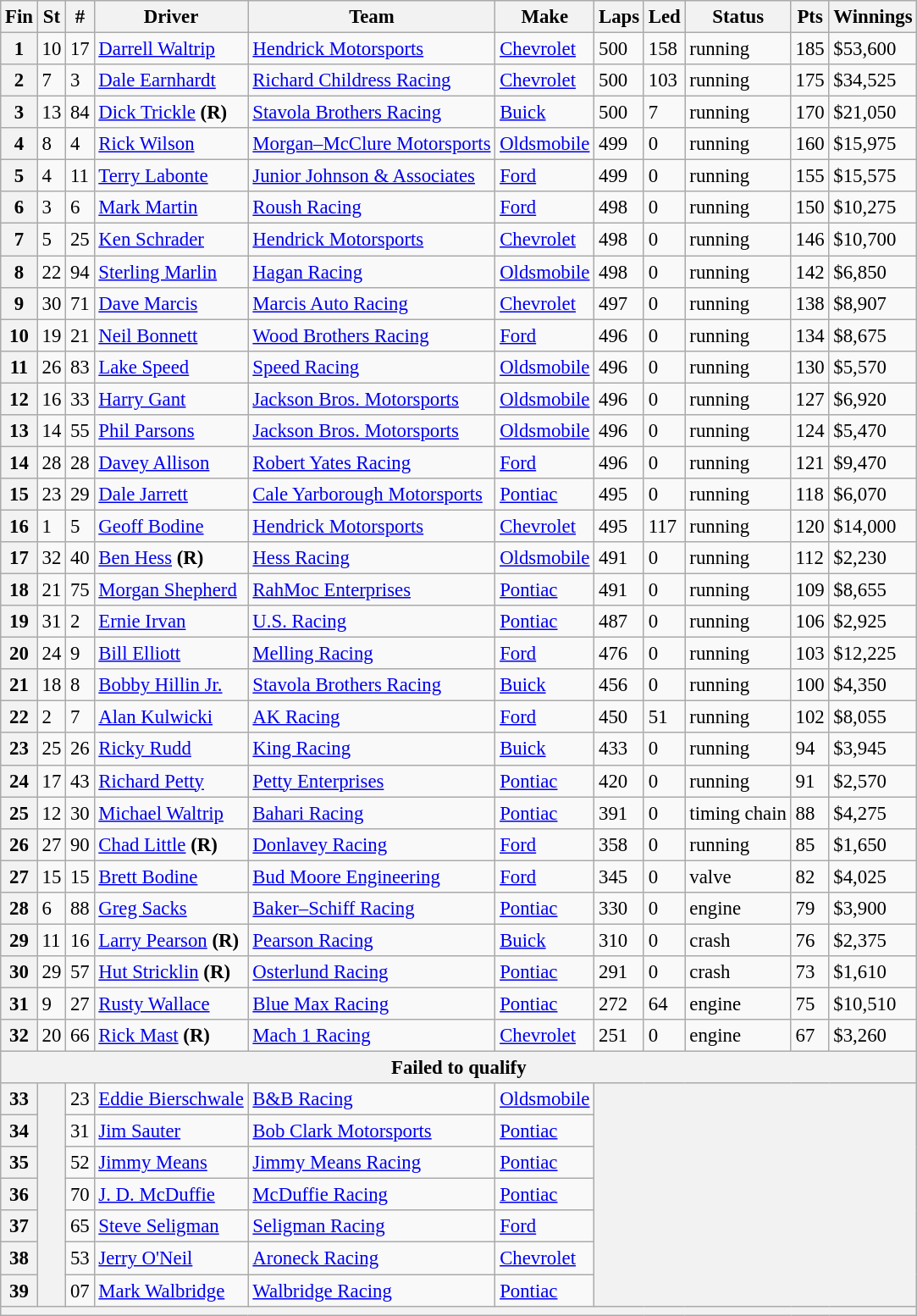<table class="wikitable" style="font-size:95%">
<tr>
<th>Fin</th>
<th>St</th>
<th>#</th>
<th>Driver</th>
<th>Team</th>
<th>Make</th>
<th>Laps</th>
<th>Led</th>
<th>Status</th>
<th>Pts</th>
<th>Winnings</th>
</tr>
<tr>
<th>1</th>
<td>10</td>
<td>17</td>
<td><a href='#'>Darrell Waltrip</a></td>
<td><a href='#'>Hendrick Motorsports</a></td>
<td><a href='#'>Chevrolet</a></td>
<td>500</td>
<td>158</td>
<td>running</td>
<td>185</td>
<td>$53,600</td>
</tr>
<tr>
<th>2</th>
<td>7</td>
<td>3</td>
<td><a href='#'>Dale Earnhardt</a></td>
<td><a href='#'>Richard Childress Racing</a></td>
<td><a href='#'>Chevrolet</a></td>
<td>500</td>
<td>103</td>
<td>running</td>
<td>175</td>
<td>$34,525</td>
</tr>
<tr>
<th>3</th>
<td>13</td>
<td>84</td>
<td><a href='#'>Dick Trickle</a> <strong>(R)</strong></td>
<td><a href='#'>Stavola Brothers Racing</a></td>
<td><a href='#'>Buick</a></td>
<td>500</td>
<td>7</td>
<td>running</td>
<td>170</td>
<td>$21,050</td>
</tr>
<tr>
<th>4</th>
<td>8</td>
<td>4</td>
<td><a href='#'>Rick Wilson</a></td>
<td><a href='#'>Morgan–McClure Motorsports</a></td>
<td><a href='#'>Oldsmobile</a></td>
<td>499</td>
<td>0</td>
<td>running</td>
<td>160</td>
<td>$15,975</td>
</tr>
<tr>
<th>5</th>
<td>4</td>
<td>11</td>
<td><a href='#'>Terry Labonte</a></td>
<td><a href='#'>Junior Johnson & Associates</a></td>
<td><a href='#'>Ford</a></td>
<td>499</td>
<td>0</td>
<td>running</td>
<td>155</td>
<td>$15,575</td>
</tr>
<tr>
<th>6</th>
<td>3</td>
<td>6</td>
<td><a href='#'>Mark Martin</a></td>
<td><a href='#'>Roush Racing</a></td>
<td><a href='#'>Ford</a></td>
<td>498</td>
<td>0</td>
<td>running</td>
<td>150</td>
<td>$10,275</td>
</tr>
<tr>
<th>7</th>
<td>5</td>
<td>25</td>
<td><a href='#'>Ken Schrader</a></td>
<td><a href='#'>Hendrick Motorsports</a></td>
<td><a href='#'>Chevrolet</a></td>
<td>498</td>
<td>0</td>
<td>running</td>
<td>146</td>
<td>$10,700</td>
</tr>
<tr>
<th>8</th>
<td>22</td>
<td>94</td>
<td><a href='#'>Sterling Marlin</a></td>
<td><a href='#'>Hagan Racing</a></td>
<td><a href='#'>Oldsmobile</a></td>
<td>498</td>
<td>0</td>
<td>running</td>
<td>142</td>
<td>$6,850</td>
</tr>
<tr>
<th>9</th>
<td>30</td>
<td>71</td>
<td><a href='#'>Dave Marcis</a></td>
<td><a href='#'>Marcis Auto Racing</a></td>
<td><a href='#'>Chevrolet</a></td>
<td>497</td>
<td>0</td>
<td>running</td>
<td>138</td>
<td>$8,907</td>
</tr>
<tr>
<th>10</th>
<td>19</td>
<td>21</td>
<td><a href='#'>Neil Bonnett</a></td>
<td><a href='#'>Wood Brothers Racing</a></td>
<td><a href='#'>Ford</a></td>
<td>496</td>
<td>0</td>
<td>running</td>
<td>134</td>
<td>$8,675</td>
</tr>
<tr>
<th>11</th>
<td>26</td>
<td>83</td>
<td><a href='#'>Lake Speed</a></td>
<td><a href='#'>Speed Racing</a></td>
<td><a href='#'>Oldsmobile</a></td>
<td>496</td>
<td>0</td>
<td>running</td>
<td>130</td>
<td>$5,570</td>
</tr>
<tr>
<th>12</th>
<td>16</td>
<td>33</td>
<td><a href='#'>Harry Gant</a></td>
<td><a href='#'>Jackson Bros. Motorsports</a></td>
<td><a href='#'>Oldsmobile</a></td>
<td>496</td>
<td>0</td>
<td>running</td>
<td>127</td>
<td>$6,920</td>
</tr>
<tr>
<th>13</th>
<td>14</td>
<td>55</td>
<td><a href='#'>Phil Parsons</a></td>
<td><a href='#'>Jackson Bros. Motorsports</a></td>
<td><a href='#'>Oldsmobile</a></td>
<td>496</td>
<td>0</td>
<td>running</td>
<td>124</td>
<td>$5,470</td>
</tr>
<tr>
<th>14</th>
<td>28</td>
<td>28</td>
<td><a href='#'>Davey Allison</a></td>
<td><a href='#'>Robert Yates Racing</a></td>
<td><a href='#'>Ford</a></td>
<td>496</td>
<td>0</td>
<td>running</td>
<td>121</td>
<td>$9,470</td>
</tr>
<tr>
<th>15</th>
<td>23</td>
<td>29</td>
<td><a href='#'>Dale Jarrett</a></td>
<td><a href='#'>Cale Yarborough Motorsports</a></td>
<td><a href='#'>Pontiac</a></td>
<td>495</td>
<td>0</td>
<td>running</td>
<td>118</td>
<td>$6,070</td>
</tr>
<tr>
<th>16</th>
<td>1</td>
<td>5</td>
<td><a href='#'>Geoff Bodine</a></td>
<td><a href='#'>Hendrick Motorsports</a></td>
<td><a href='#'>Chevrolet</a></td>
<td>495</td>
<td>117</td>
<td>running</td>
<td>120</td>
<td>$14,000</td>
</tr>
<tr>
<th>17</th>
<td>32</td>
<td>40</td>
<td><a href='#'>Ben Hess</a> <strong>(R)</strong></td>
<td><a href='#'>Hess Racing</a></td>
<td><a href='#'>Oldsmobile</a></td>
<td>491</td>
<td>0</td>
<td>running</td>
<td>112</td>
<td>$2,230</td>
</tr>
<tr>
<th>18</th>
<td>21</td>
<td>75</td>
<td><a href='#'>Morgan Shepherd</a></td>
<td><a href='#'>RahMoc Enterprises</a></td>
<td><a href='#'>Pontiac</a></td>
<td>491</td>
<td>0</td>
<td>running</td>
<td>109</td>
<td>$8,655</td>
</tr>
<tr>
<th>19</th>
<td>31</td>
<td>2</td>
<td><a href='#'>Ernie Irvan</a></td>
<td><a href='#'>U.S. Racing</a></td>
<td><a href='#'>Pontiac</a></td>
<td>487</td>
<td>0</td>
<td>running</td>
<td>106</td>
<td>$2,925</td>
</tr>
<tr>
<th>20</th>
<td>24</td>
<td>9</td>
<td><a href='#'>Bill Elliott</a></td>
<td><a href='#'>Melling Racing</a></td>
<td><a href='#'>Ford</a></td>
<td>476</td>
<td>0</td>
<td>running</td>
<td>103</td>
<td>$12,225</td>
</tr>
<tr>
<th>21</th>
<td>18</td>
<td>8</td>
<td><a href='#'>Bobby Hillin Jr.</a></td>
<td><a href='#'>Stavola Brothers Racing</a></td>
<td><a href='#'>Buick</a></td>
<td>456</td>
<td>0</td>
<td>running</td>
<td>100</td>
<td>$4,350</td>
</tr>
<tr>
<th>22</th>
<td>2</td>
<td>7</td>
<td><a href='#'>Alan Kulwicki</a></td>
<td><a href='#'>AK Racing</a></td>
<td><a href='#'>Ford</a></td>
<td>450</td>
<td>51</td>
<td>running</td>
<td>102</td>
<td>$8,055</td>
</tr>
<tr>
<th>23</th>
<td>25</td>
<td>26</td>
<td><a href='#'>Ricky Rudd</a></td>
<td><a href='#'>King Racing</a></td>
<td><a href='#'>Buick</a></td>
<td>433</td>
<td>0</td>
<td>running</td>
<td>94</td>
<td>$3,945</td>
</tr>
<tr>
<th>24</th>
<td>17</td>
<td>43</td>
<td><a href='#'>Richard Petty</a></td>
<td><a href='#'>Petty Enterprises</a></td>
<td><a href='#'>Pontiac</a></td>
<td>420</td>
<td>0</td>
<td>running</td>
<td>91</td>
<td>$2,570</td>
</tr>
<tr>
<th>25</th>
<td>12</td>
<td>30</td>
<td><a href='#'>Michael Waltrip</a></td>
<td><a href='#'>Bahari Racing</a></td>
<td><a href='#'>Pontiac</a></td>
<td>391</td>
<td>0</td>
<td>timing chain</td>
<td>88</td>
<td>$4,275</td>
</tr>
<tr>
<th>26</th>
<td>27</td>
<td>90</td>
<td><a href='#'>Chad Little</a> <strong>(R)</strong></td>
<td><a href='#'>Donlavey Racing</a></td>
<td><a href='#'>Ford</a></td>
<td>358</td>
<td>0</td>
<td>running</td>
<td>85</td>
<td>$1,650</td>
</tr>
<tr>
<th>27</th>
<td>15</td>
<td>15</td>
<td><a href='#'>Brett Bodine</a></td>
<td><a href='#'>Bud Moore Engineering</a></td>
<td><a href='#'>Ford</a></td>
<td>345</td>
<td>0</td>
<td>valve</td>
<td>82</td>
<td>$4,025</td>
</tr>
<tr>
<th>28</th>
<td>6</td>
<td>88</td>
<td><a href='#'>Greg Sacks</a></td>
<td><a href='#'>Baker–Schiff Racing</a></td>
<td><a href='#'>Pontiac</a></td>
<td>330</td>
<td>0</td>
<td>engine</td>
<td>79</td>
<td>$3,900</td>
</tr>
<tr>
<th>29</th>
<td>11</td>
<td>16</td>
<td><a href='#'>Larry Pearson</a> <strong>(R)</strong></td>
<td><a href='#'>Pearson Racing</a></td>
<td><a href='#'>Buick</a></td>
<td>310</td>
<td>0</td>
<td>crash</td>
<td>76</td>
<td>$2,375</td>
</tr>
<tr>
<th>30</th>
<td>29</td>
<td>57</td>
<td><a href='#'>Hut Stricklin</a> <strong>(R)</strong></td>
<td><a href='#'>Osterlund Racing</a></td>
<td><a href='#'>Pontiac</a></td>
<td>291</td>
<td>0</td>
<td>crash</td>
<td>73</td>
<td>$1,610</td>
</tr>
<tr>
<th>31</th>
<td>9</td>
<td>27</td>
<td><a href='#'>Rusty Wallace</a></td>
<td><a href='#'>Blue Max Racing</a></td>
<td><a href='#'>Pontiac</a></td>
<td>272</td>
<td>64</td>
<td>engine</td>
<td>75</td>
<td>$10,510</td>
</tr>
<tr>
<th>32</th>
<td>20</td>
<td>66</td>
<td><a href='#'>Rick Mast</a> <strong>(R)</strong></td>
<td><a href='#'>Mach 1 Racing</a></td>
<td><a href='#'>Chevrolet</a></td>
<td>251</td>
<td>0</td>
<td>engine</td>
<td>67</td>
<td>$3,260</td>
</tr>
<tr>
<th colspan="11">Failed to qualify</th>
</tr>
<tr>
<th>33</th>
<th rowspan="7"></th>
<td>23</td>
<td><a href='#'>Eddie Bierschwale</a></td>
<td><a href='#'>B&B Racing</a></td>
<td><a href='#'>Oldsmobile</a></td>
<th colspan="5" rowspan="7"></th>
</tr>
<tr>
<th>34</th>
<td>31</td>
<td><a href='#'>Jim Sauter</a></td>
<td><a href='#'>Bob Clark Motorsports</a></td>
<td><a href='#'>Pontiac</a></td>
</tr>
<tr>
<th>35</th>
<td>52</td>
<td><a href='#'>Jimmy Means</a></td>
<td><a href='#'>Jimmy Means Racing</a></td>
<td><a href='#'>Pontiac</a></td>
</tr>
<tr>
<th>36</th>
<td>70</td>
<td><a href='#'>J. D. McDuffie</a></td>
<td><a href='#'>McDuffie Racing</a></td>
<td><a href='#'>Pontiac</a></td>
</tr>
<tr>
<th>37</th>
<td>65</td>
<td><a href='#'>Steve Seligman</a></td>
<td><a href='#'>Seligman Racing</a></td>
<td><a href='#'>Ford</a></td>
</tr>
<tr>
<th>38</th>
<td>53</td>
<td><a href='#'>Jerry O'Neil</a></td>
<td><a href='#'>Aroneck Racing</a></td>
<td><a href='#'>Chevrolet</a></td>
</tr>
<tr>
<th>39</th>
<td>07</td>
<td><a href='#'>Mark Walbridge</a></td>
<td><a href='#'>Walbridge Racing</a></td>
<td><a href='#'>Pontiac</a></td>
</tr>
<tr>
<th colspan="11"></th>
</tr>
</table>
